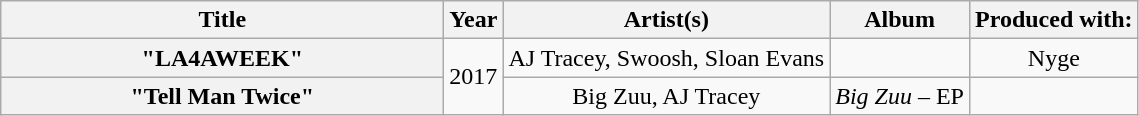<table class="wikitable plainrowheaders" style="text-align:center;">
<tr>
<th scope="col" style="width:18em;">Title</th>
<th scope="col" style="width:1em;">Year</th>
<th scope="col">Artist(s)</th>
<th scope="col">Album</th>
<th scope="col">Produced with:</th>
</tr>
<tr>
<th scope="row">"LA4AWEEK"</th>
<td rowspan="2">2017</td>
<td>AJ Tracey, Swoosh, Sloan Evans</td>
<td></td>
<td>Nyge</td>
</tr>
<tr>
<th scope="row">"Tell Man Twice"</th>
<td>Big Zuu, AJ Tracey</td>
<td><em>Big Zuu</em> – EP</td>
<td></td>
</tr>
</table>
